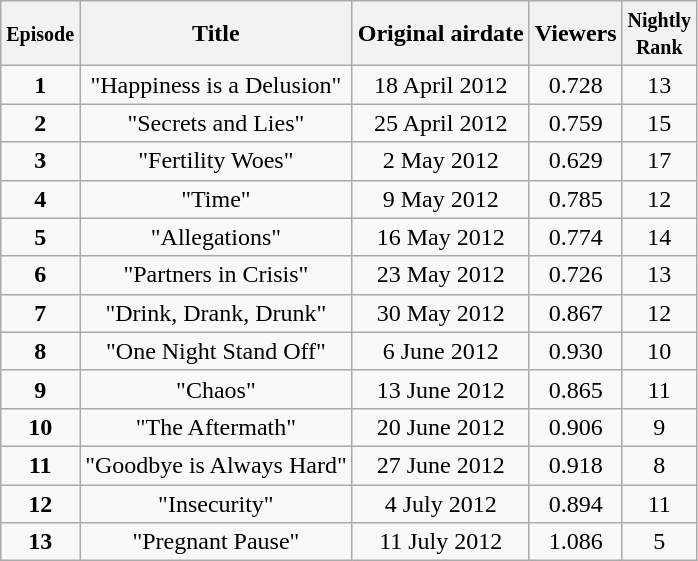<table class="wikitable sortable">
<tr>
<th><strong><small>Episode</small></strong></th>
<th>Title</th>
<th>Original airdate</th>
<th>Viewers</th>
<th><strong><small>Nightly</small><br><small>Rank</small></strong></th>
</tr>
<tr>
<td style="text-align:center"><strong>1</strong></td>
<td style="text-align:center">"Happiness is a Delusion"</td>
<td style="text-align:center">18 April 2012</td>
<td style="text-align:center">0.728</td>
<td style="text-align:center">13</td>
</tr>
<tr>
<td style="text-align:center"><strong>2</strong></td>
<td style="text-align:center">"Secrets and Lies"</td>
<td style="text-align:center">25 April 2012</td>
<td style="text-align:center">0.759</td>
<td style="text-align:center">15</td>
</tr>
<tr>
<td style="text-align:center"><strong>3</strong></td>
<td style="text-align:center">"Fertility Woes"</td>
<td style="text-align:center">2 May 2012</td>
<td style="text-align:center">0.629</td>
<td style="text-align:center">17</td>
</tr>
<tr>
<td style="text-align:center"><strong>4</strong></td>
<td style="text-align:center">"Time"</td>
<td style="text-align:center">9 May 2012</td>
<td style="text-align:center">0.785</td>
<td style="text-align:center">12</td>
</tr>
<tr>
<td style="text-align:center"><strong>5</strong></td>
<td style="text-align:center">"Allegations"</td>
<td style="text-align:center">16 May 2012</td>
<td style="text-align:center">0.774</td>
<td style="text-align:center">14</td>
</tr>
<tr>
<td style="text-align:center"><strong>6</strong></td>
<td style="text-align:center">"Partners in Crisis"</td>
<td style="text-align:center">23 May 2012</td>
<td style="text-align:center">0.726</td>
<td style="text-align:center">13</td>
</tr>
<tr>
<td style="text-align:center"><strong>7</strong></td>
<td style="text-align:center">"Drink, Drank, Drunk"</td>
<td style="text-align:center">30 May 2012</td>
<td style="text-align:center">0.867</td>
<td style="text-align:center">12</td>
</tr>
<tr>
<td style="text-align:center"><strong>8</strong></td>
<td style="text-align:center">"One Night Stand Off"</td>
<td style="text-align:center">6 June 2012</td>
<td style="text-align:center">0.930</td>
<td style="text-align:center">10</td>
</tr>
<tr>
<td style="text-align:center"><strong>9</strong></td>
<td style="text-align:center">"Chaos"</td>
<td style="text-align:center">13 June 2012</td>
<td style="text-align:center">0.865</td>
<td style="text-align:center">11</td>
</tr>
<tr>
<td style="text-align:center"><strong>10</strong></td>
<td style="text-align:center">"The Aftermath"</td>
<td style="text-align:center">20 June 2012</td>
<td style="text-align:center">0.906</td>
<td style="text-align:center">9</td>
</tr>
<tr>
<td style="text-align:center"><strong>11</strong></td>
<td style="text-align:center">"Goodbye is Always Hard"</td>
<td style="text-align:center">27 June 2012</td>
<td style="text-align:center">0.918</td>
<td style="text-align:center">8</td>
</tr>
<tr>
<td style="text-align:center"><strong>12</strong></td>
<td style="text-align:center">"Insecurity"</td>
<td style="text-align:center">4 July 2012</td>
<td style="text-align:center">0.894</td>
<td style="text-align:center">11</td>
</tr>
<tr>
<td style="text-align:center"><strong>13</strong></td>
<td style="text-align:center">"Pregnant Pause"</td>
<td style="text-align:center">11 July 2012</td>
<td style="text-align:center">1.086</td>
<td style="text-align:center">5</td>
</tr>
</table>
